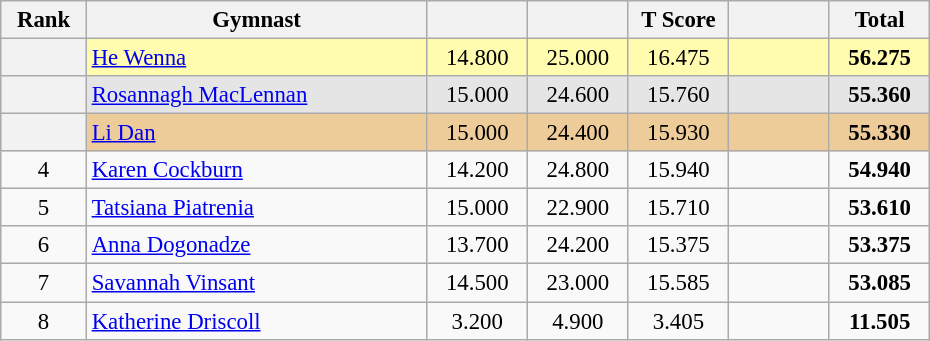<table class="wikitable sortable" style="text-align:center; font-size:95%">
<tr>
<th scope="col" style="width:50px;">Rank</th>
<th scope="col" style="width:220px;">Gymnast</th>
<th scope="col" style="width:60px;"></th>
<th scope="col" style="width:60px;"></th>
<th scopre="col" style="width:60px;">T Score</th>
<th scope="col" style="width: 60px;"></th>
<th scope="col" style="width:60px;">Total</th>
</tr>
<tr style="background:#fffcaf;">
<th scope=row style="text-align:center"></th>
<td style="text-align:left;"> <a href='#'>He Wenna</a></td>
<td>14.800</td>
<td>25.000</td>
<td>16.475</td>
<td></td>
<td><strong>56.275</strong></td>
</tr>
<tr style="background:#e5e5e5;">
<th scope=row style="text-align:center"></th>
<td style="text-align:left;"> <a href='#'>Rosannagh MacLennan</a></td>
<td>15.000</td>
<td>24.600</td>
<td>15.760</td>
<td></td>
<td><strong>55.360</strong></td>
</tr>
<tr style="background:#ec9;">
<th scope=row style="text-align:center"></th>
<td style="text-align:left;"> <a href='#'>Li Dan</a></td>
<td>15.000</td>
<td>24.400</td>
<td>15.930</td>
<td></td>
<td><strong>55.330</strong></td>
</tr>
<tr>
<td scope=row style="text-align:center">4</td>
<td style="text-align:left;"> <a href='#'>Karen Cockburn</a></td>
<td>14.200</td>
<td>24.800</td>
<td>15.940</td>
<td></td>
<td><strong>54.940</strong></td>
</tr>
<tr>
<td scope=row style="text-align:center">5</td>
<td style="text-align:left;"> <a href='#'>Tatsiana Piatrenia</a></td>
<td>15.000</td>
<td>22.900</td>
<td>15.710</td>
<td></td>
<td><strong>53.610</strong></td>
</tr>
<tr>
<td scope=row style="text-align:center">6</td>
<td style="text-align:left;"> <a href='#'>Anna Dogonadze</a></td>
<td>13.700</td>
<td>24.200</td>
<td>15.375</td>
<td></td>
<td><strong>53.375</strong></td>
</tr>
<tr>
<td scope=row style="text-align:center">7</td>
<td style="text-align:left;"> <a href='#'>Savannah Vinsant</a></td>
<td>14.500</td>
<td>23.000</td>
<td>15.585</td>
<td></td>
<td><strong>53.085</strong></td>
</tr>
<tr>
<td scope=row style="text-align:center">8</td>
<td style="text-align:left;"> <a href='#'>Katherine Driscoll</a></td>
<td>3.200</td>
<td>4.900</td>
<td>3.405</td>
<td></td>
<td><strong>11.505</strong></td>
</tr>
</table>
